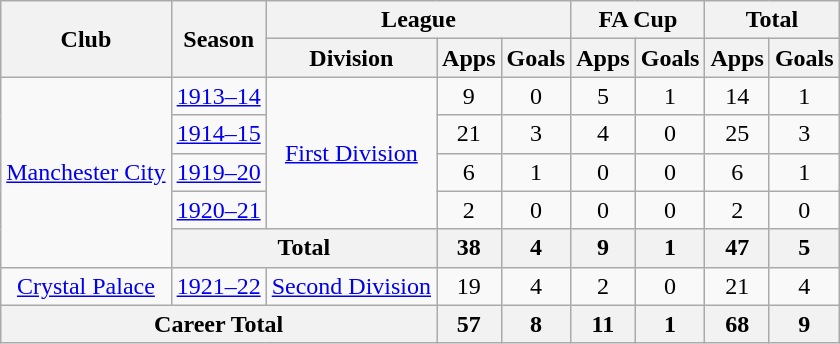<table class="wikitable" style="text-align: center;">
<tr>
<th rowspan="2">Club</th>
<th rowspan="2">Season</th>
<th colspan="3">League</th>
<th colspan="2">FA Cup</th>
<th colspan="2">Total</th>
</tr>
<tr>
<th>Division</th>
<th>Apps</th>
<th>Goals</th>
<th>Apps</th>
<th>Goals</th>
<th>Apps</th>
<th>Goals</th>
</tr>
<tr>
<td rowspan="5"><a href='#'>Manchester City</a></td>
<td><a href='#'>1913–14</a></td>
<td rowspan="4"><a href='#'>First Division</a></td>
<td>9</td>
<td>0</td>
<td>5</td>
<td>1</td>
<td>14</td>
<td>1</td>
</tr>
<tr>
<td><a href='#'>1914–15</a></td>
<td>21</td>
<td>3</td>
<td>4</td>
<td>0</td>
<td>25</td>
<td>3</td>
</tr>
<tr>
<td><a href='#'>1919–20</a></td>
<td>6</td>
<td>1</td>
<td>0</td>
<td>0</td>
<td>6</td>
<td>1</td>
</tr>
<tr>
<td><a href='#'>1920–21</a></td>
<td>2</td>
<td>0</td>
<td>0</td>
<td>0</td>
<td>2</td>
<td>0</td>
</tr>
<tr>
<th colspan="2">Total</th>
<th>38</th>
<th>4</th>
<th>9</th>
<th>1</th>
<th>47</th>
<th>5</th>
</tr>
<tr>
<td><a href='#'>Crystal Palace</a></td>
<td><a href='#'>1921–22</a></td>
<td><a href='#'>Second Division</a></td>
<td>19</td>
<td>4</td>
<td>2</td>
<td>0</td>
<td>21</td>
<td>4</td>
</tr>
<tr>
<th colspan="3">Career Total</th>
<th>57</th>
<th>8</th>
<th>11</th>
<th>1</th>
<th>68</th>
<th>9</th>
</tr>
</table>
